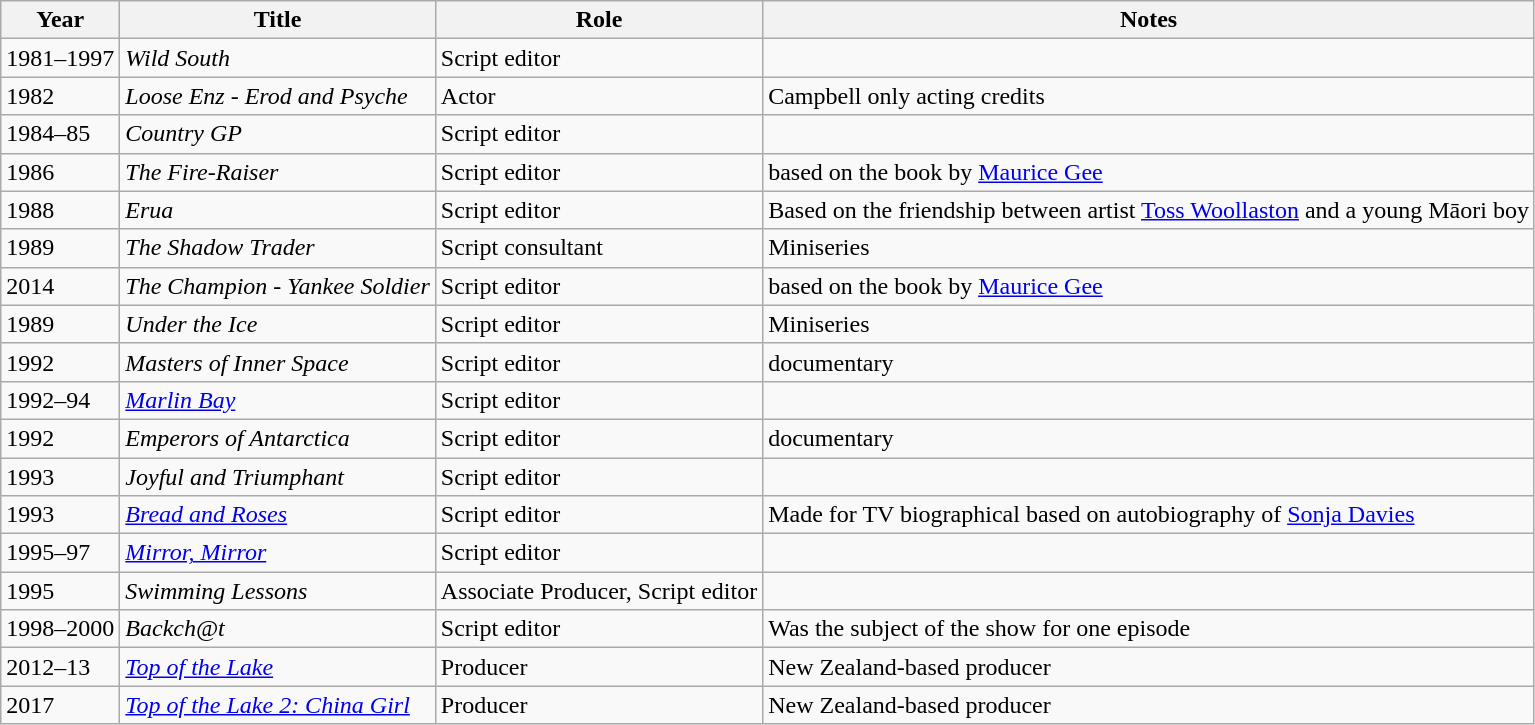<table class="wikitable sortable">
<tr>
<th>Year</th>
<th>Title</th>
<th>Role</th>
<th class="unsortable">Notes</th>
</tr>
<tr>
<td>1981–1997</td>
<td><em>Wild South</em></td>
<td>Script editor</td>
<td></td>
</tr>
<tr>
<td>1982</td>
<td><em>Loose Enz - Erod and Psyche</em></td>
<td>Actor</td>
<td>Campbell only acting credits</td>
</tr>
<tr>
<td>1984–85</td>
<td><em>Country GP</em></td>
<td>Script editor</td>
<td></td>
</tr>
<tr>
<td>1986</td>
<td><em>The Fire-Raiser</em></td>
<td>Script editor</td>
<td>based on the book by <a href='#'>Maurice Gee</a></td>
</tr>
<tr>
<td>1988</td>
<td><em>Erua</em></td>
<td>Script editor</td>
<td>Based on the friendship between artist <a href='#'>Toss Woollaston</a> and a young Māori boy</td>
</tr>
<tr>
<td>1989</td>
<td><em>The Shadow Trader</em></td>
<td>Script consultant</td>
<td>Miniseries</td>
</tr>
<tr>
<td>2014</td>
<td><em>The Champion - Yankee Soldier</em></td>
<td>Script editor</td>
<td>based on the book by <a href='#'>Maurice Gee</a></td>
</tr>
<tr>
<td>1989</td>
<td><em>Under the Ice</em></td>
<td>Script editor</td>
<td>Miniseries</td>
</tr>
<tr>
<td>1992</td>
<td><em>Masters of Inner Space</em></td>
<td>Script editor</td>
<td>documentary</td>
</tr>
<tr>
<td>1992–94</td>
<td><em><a href='#'>Marlin Bay</a></em></td>
<td>Script editor</td>
<td></td>
</tr>
<tr>
<td>1992</td>
<td><em>Emperors of Antarctica</em></td>
<td>Script editor</td>
<td>documentary</td>
</tr>
<tr>
<td>1993</td>
<td><em>Joyful and Triumphant</em></td>
<td>Script editor</td>
<td></td>
</tr>
<tr>
<td>1993</td>
<td><em><a href='#'>Bread and Roses</a></em></td>
<td>Script editor</td>
<td>Made for TV biographical based on autobiography of <a href='#'>Sonja Davies</a></td>
</tr>
<tr>
<td>1995–97</td>
<td><em><a href='#'>Mirror, Mirror</a></em></td>
<td>Script editor</td>
<td></td>
</tr>
<tr>
<td>1995</td>
<td><em>Swimming Lessons</em></td>
<td>Associate Producer, Script editor</td>
<td></td>
</tr>
<tr>
<td>1998–2000</td>
<td><em>Backch@t</em></td>
<td>Script editor</td>
<td>Was the subject of the show for one episode</td>
</tr>
<tr>
<td>2012–13</td>
<td><em><a href='#'>Top of the Lake</a></em></td>
<td>Producer</td>
<td>New Zealand-based producer</td>
</tr>
<tr>
<td>2017</td>
<td><em><a href='#'>Top of the Lake 2: China Girl</a></em></td>
<td>Producer</td>
<td>New Zealand-based producer</td>
</tr>
</table>
